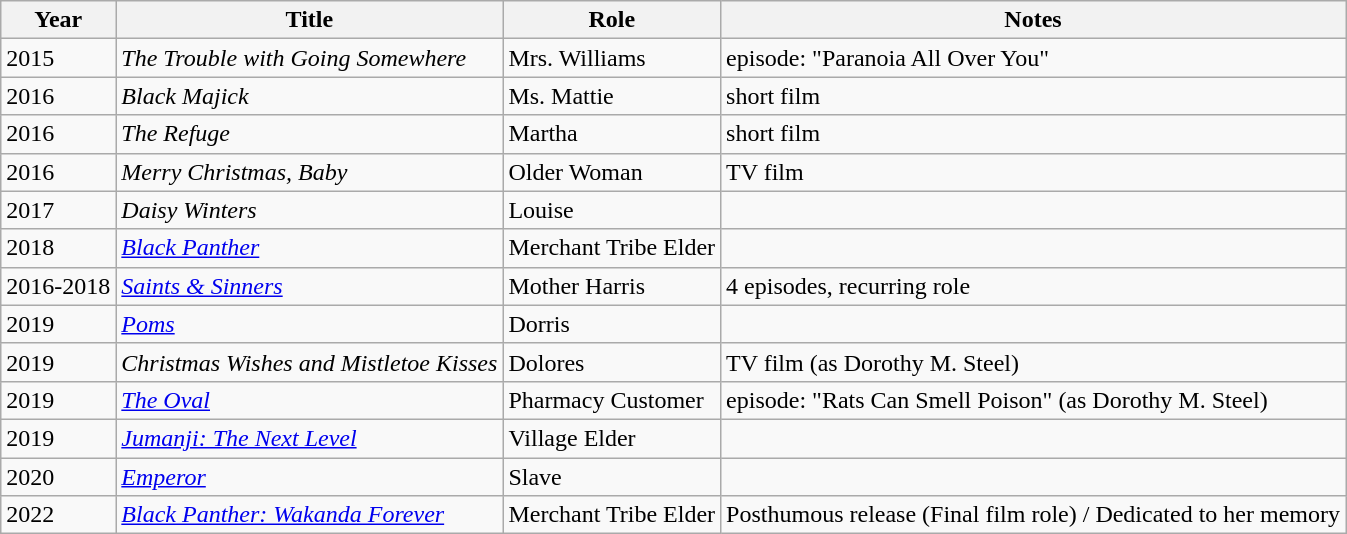<table class="wikitable">
<tr>
<th>Year</th>
<th>Title</th>
<th>Role</th>
<th>Notes</th>
</tr>
<tr>
<td>2015</td>
<td><em>The Trouble with Going Somewhere</em></td>
<td>Mrs. Williams</td>
<td>episode: "Paranoia All Over You"</td>
</tr>
<tr>
<td>2016</td>
<td><em>Black Majick</em></td>
<td>Ms. Mattie</td>
<td>short film</td>
</tr>
<tr>
<td>2016</td>
<td><em>The Refuge</em></td>
<td>Martha</td>
<td>short film</td>
</tr>
<tr>
<td>2016</td>
<td><em>Merry Christmas, Baby</em></td>
<td>Older Woman</td>
<td>TV film</td>
</tr>
<tr>
<td>2017</td>
<td><em>Daisy Winters</em></td>
<td>Louise</td>
<td></td>
</tr>
<tr>
<td>2018</td>
<td><a href='#'><em>Black Panther</em></a></td>
<td>Merchant Tribe Elder</td>
<td></td>
</tr>
<tr>
<td>2016-2018</td>
<td><a href='#'><em>Saints & Sinners</em></a></td>
<td>Mother Harris</td>
<td>4 episodes, recurring role</td>
</tr>
<tr>
<td>2019</td>
<td><a href='#'><em>Poms</em></a></td>
<td>Dorris</td>
<td></td>
</tr>
<tr>
<td>2019</td>
<td><em>Christmas Wishes and Mistletoe Kisses</em></td>
<td>Dolores</td>
<td>TV film (as Dorothy M. Steel)</td>
</tr>
<tr>
<td>2019</td>
<td><a href='#'><em>The Oval</em></a></td>
<td>Pharmacy Customer</td>
<td>episode: "Rats Can Smell Poison" (as Dorothy M. Steel)</td>
</tr>
<tr>
<td>2019</td>
<td><em><a href='#'>Jumanji: The Next Level</a></em></td>
<td>Village Elder</td>
<td></td>
</tr>
<tr>
<td>2020</td>
<td><a href='#'><em>Emperor</em></a></td>
<td>Slave</td>
<td></td>
</tr>
<tr>
<td>2022</td>
<td><em><a href='#'>Black Panther: Wakanda Forever</a></em></td>
<td>Merchant Tribe Elder</td>
<td>Posthumous release (Final film role) / Dedicated to her memory</td>
</tr>
</table>
